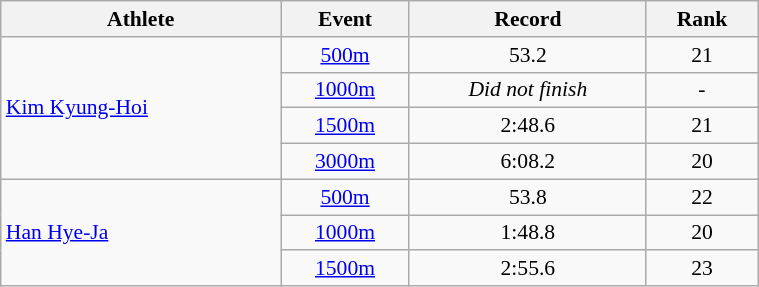<table class=wikitable style="font-size:90%; text-align:center; width:40%">
<tr>
<th>Athlete</th>
<th>Event</th>
<th>Record</th>
<th>Rank</th>
</tr>
<tr>
<td rowspan=4 align=left><a href='#'>Kim Kyung-Hoi</a></td>
<td><a href='#'>500m</a></td>
<td>53.2</td>
<td>21</td>
</tr>
<tr>
<td><a href='#'>1000m</a></td>
<td><em>Did not finish</em></td>
<td>-</td>
</tr>
<tr>
<td><a href='#'>1500m</a></td>
<td>2:48.6</td>
<td>21</td>
</tr>
<tr>
<td><a href='#'>3000m</a></td>
<td>6:08.2</td>
<td>20</td>
</tr>
<tr>
<td rowspan=3 align=left><a href='#'>Han Hye-Ja</a></td>
<td><a href='#'>500m</a></td>
<td>53.8</td>
<td>22</td>
</tr>
<tr>
<td><a href='#'>1000m</a></td>
<td>1:48.8</td>
<td>20</td>
</tr>
<tr>
<td><a href='#'>1500m</a></td>
<td>2:55.6</td>
<td>23</td>
</tr>
</table>
